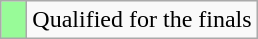<table class="wikitable">
<tr>
<td width=10px bgcolor="#98fb98"></td>
<td>Qualified for the finals</td>
</tr>
</table>
